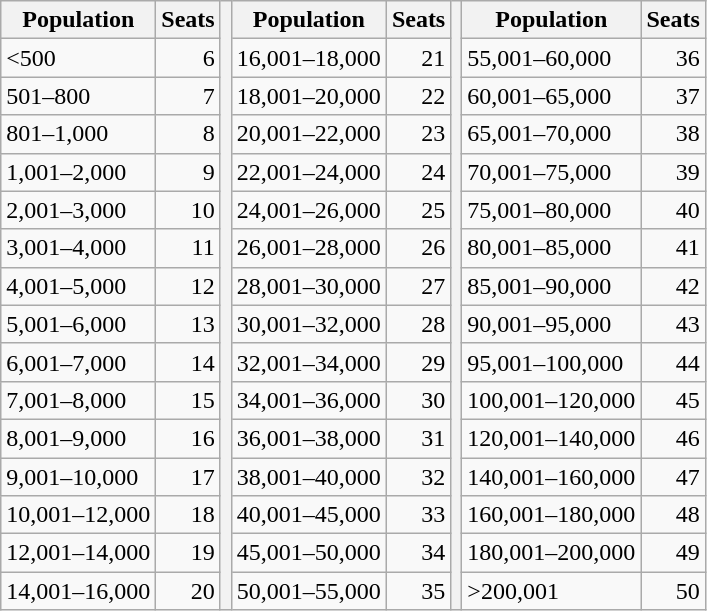<table class="wikitable">
<tr>
<th>Population</th>
<th>Seats</th>
<th rowspan = "16"></th>
<th>Population</th>
<th>Seats</th>
<th rowspan = "16"></th>
<th>Population</th>
<th>Seats</th>
</tr>
<tr>
<td><500</td>
<td style="text-align: right;">6</td>
<td>16,001–18,000</td>
<td style="text-align: right;">21</td>
<td>55,001–60,000</td>
<td style="text-align: right;">36</td>
</tr>
<tr>
<td>501–800</td>
<td style="text-align: right;">7</td>
<td>18,001–20,000</td>
<td style="text-align: right;">22</td>
<td>60,001–65,000</td>
<td style="text-align: right;">37</td>
</tr>
<tr>
<td>801–1,000</td>
<td style="text-align: right;">8</td>
<td>20,001–22,000</td>
<td style="text-align: right;">23</td>
<td>65,001–70,000</td>
<td style="text-align: right;">38</td>
</tr>
<tr>
<td>1,001–2,000</td>
<td style="text-align: right;">9</td>
<td>22,001–24,000</td>
<td style="text-align: right;">24</td>
<td>70,001–75,000</td>
<td style="text-align: right;">39</td>
</tr>
<tr>
<td>2,001–3,000</td>
<td style="text-align: right;">10</td>
<td>24,001–26,000</td>
<td style="text-align: right;">25</td>
<td>75,001–80,000</td>
<td style="text-align: right;">40</td>
</tr>
<tr>
<td>3,001–4,000</td>
<td style="text-align: right;">11</td>
<td>26,001–28,000</td>
<td style="text-align: right;">26</td>
<td>80,001–85,000</td>
<td style="text-align: right;">41</td>
</tr>
<tr>
<td>4,001–5,000</td>
<td style="text-align: right;">12</td>
<td>28,001–30,000</td>
<td style="text-align: right;">27</td>
<td>85,001–90,000</td>
<td style="text-align: right;">42</td>
</tr>
<tr>
<td>5,001–6,000</td>
<td style="text-align: right;">13</td>
<td>30,001–32,000</td>
<td style="text-align: right;">28</td>
<td>90,001–95,000</td>
<td style="text-align: right;">43</td>
</tr>
<tr>
<td>6,001–7,000</td>
<td style="text-align: right;">14</td>
<td>32,001–34,000</td>
<td style="text-align: right;">29</td>
<td>95,001–100,000</td>
<td style="text-align: right;">44</td>
</tr>
<tr>
<td>7,001–8,000</td>
<td style="text-align: right;">15</td>
<td>34,001–36,000</td>
<td style="text-align: right;">30</td>
<td>100,001–120,000</td>
<td style="text-align: right;">45</td>
</tr>
<tr>
<td>8,001–9,000</td>
<td style="text-align: right;">16</td>
<td>36,001–38,000</td>
<td style="text-align: right;">31</td>
<td>120,001–140,000</td>
<td style="text-align: right;">46</td>
</tr>
<tr>
<td>9,001–10,000</td>
<td style="text-align: right;">17</td>
<td>38,001–40,000</td>
<td style="text-align: right;">32</td>
<td>140,001–160,000</td>
<td style="text-align: right;">47</td>
</tr>
<tr>
<td>10,001–12,000</td>
<td style="text-align: right;">18</td>
<td>40,001–45,000</td>
<td style="text-align: right;">33</td>
<td>160,001–180,000</td>
<td style="text-align: right;">48</td>
</tr>
<tr>
<td>12,001–14,000</td>
<td style="text-align: right;">19</td>
<td>45,001–50,000</td>
<td style="text-align: right;">34</td>
<td>180,001–200,000</td>
<td style="text-align: right;">49</td>
</tr>
<tr>
<td>14,001–16,000</td>
<td style="text-align: right;">20</td>
<td>50,001–55,000</td>
<td style="text-align: right;">35</td>
<td>>200,001</td>
<td style="text-align: right;">50</td>
</tr>
</table>
